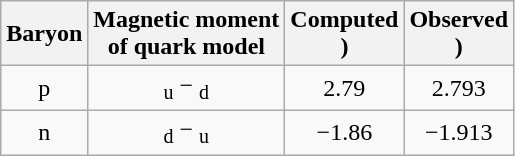<table class="wikitable" style="text-align:center;">
<tr>
<th>Baryon</th>
<th>Magnetic moment<br>of quark model</th>
<th>Computed<br>)</th>
<th>Observed<br>)</th>
</tr>
<tr>
<td>p</td>
<td> <sub>u</sub> −  <sub>d</sub></td>
<td>2.79</td>
<td>2.793</td>
</tr>
<tr>
<td>n</td>
<td> <sub>d</sub> −  <sub>u</sub></td>
<td>−1.86</td>
<td>−1.913</td>
</tr>
</table>
